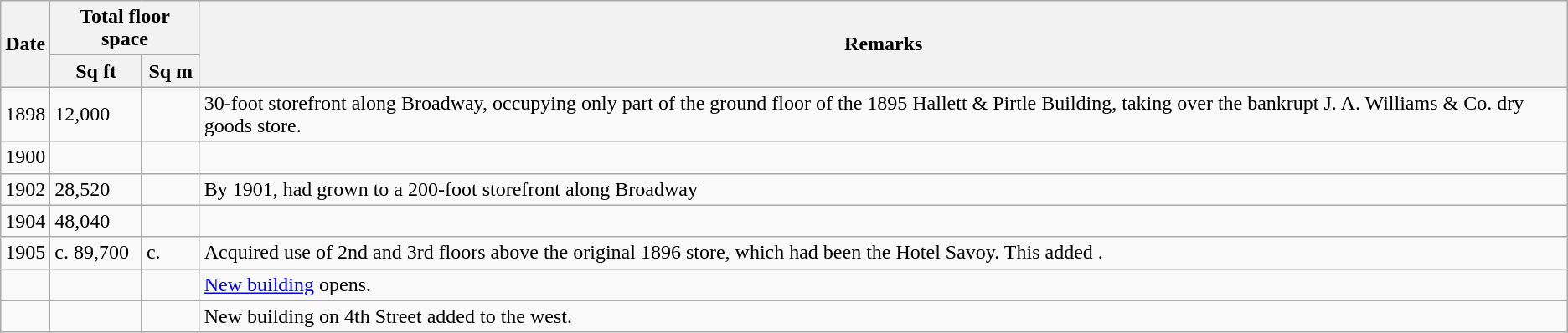<table class="wikitable" style="vertical-align:top;">
<tr>
<th rowspan = 2>Date</th>
<th colspan = 2>Total floor space</th>
<th rowspan = 2>Remarks</th>
</tr>
<tr style="vertical-align:top;">
<th>Sq ft</th>
<th>Sq m</th>
</tr>
<tr>
<td>1898</td>
<td>12,000</td>
<td></td>
<td>30-foot storefront along Broadway, occupying only part of the ground floor of the 1895 Hallett & Pirtle Building, taking over the bankrupt J. A. Williams & Co. dry goods store.</td>
</tr>
<tr style="vertical-align:top;">
<td>1900</td>
<td></td>
<td></td>
<td></td>
</tr>
<tr style="vertical-align:top;">
<td>1902</td>
<td>28,520</td>
<td></td>
<td>By 1901, had grown to a 200-foot storefront along Broadway</td>
</tr>
<tr style="vertical-align:top;">
<td>1904</td>
<td>48,040</td>
<td></td>
<td></td>
</tr>
<tr style="vertical-align:top;">
<td>1905</td>
<td>c. 89,700</td>
<td>c. </td>
<td>Acquired use of 2nd and 3rd floors above the original 1896 store, which had been the Hotel Savoy. This added .</td>
</tr>
<tr style="vertical-align:top;">
<td></td>
<td></td>
<td></td>
<td><a href='#'>New building</a> opens.</td>
</tr>
<tr style="vertical-align:top;">
<td></td>
<td></td>
<td></td>
<td>New  building on 4th Street added to the west.</td>
</tr>
</table>
